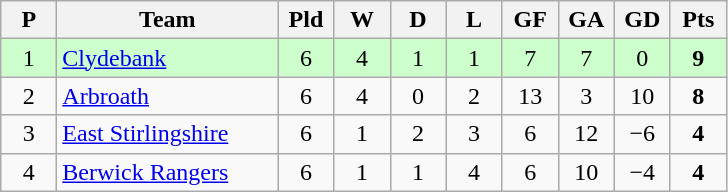<table class="wikitable" style="text-align: center;">
<tr>
<th width=30>P</th>
<th width=140>Team</th>
<th width=30>Pld</th>
<th width=30>W</th>
<th width=30>D</th>
<th width=30>L</th>
<th width=30>GF</th>
<th width=30>GA</th>
<th width=30>GD</th>
<th width=30>Pts</th>
</tr>
<tr style="background:#ccffcc;">
<td>1</td>
<td align=left><a href='#'>Clydebank</a></td>
<td>6</td>
<td>4</td>
<td>1</td>
<td>1</td>
<td>7</td>
<td>7</td>
<td>0</td>
<td><strong>9</strong></td>
</tr>
<tr>
<td>2</td>
<td align=left><a href='#'>Arbroath</a></td>
<td>6</td>
<td>4</td>
<td>0</td>
<td>2</td>
<td>13</td>
<td>3</td>
<td>10</td>
<td><strong>8</strong></td>
</tr>
<tr>
<td>3</td>
<td align=left><a href='#'>East Stirlingshire</a></td>
<td>6</td>
<td>1</td>
<td>2</td>
<td>3</td>
<td>6</td>
<td>12</td>
<td>−6</td>
<td><strong>4</strong></td>
</tr>
<tr>
<td>4</td>
<td align=left><a href='#'>Berwick Rangers</a></td>
<td>6</td>
<td>1</td>
<td>1</td>
<td>4</td>
<td>6</td>
<td>10</td>
<td>−4</td>
<td><strong>4</strong></td>
</tr>
</table>
